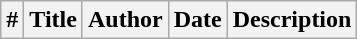<table class="wikitable">
<tr>
<th>#</th>
<th>Title</th>
<th>Author</th>
<th>Date</th>
<th>Description<br>






</th>
</tr>
</table>
